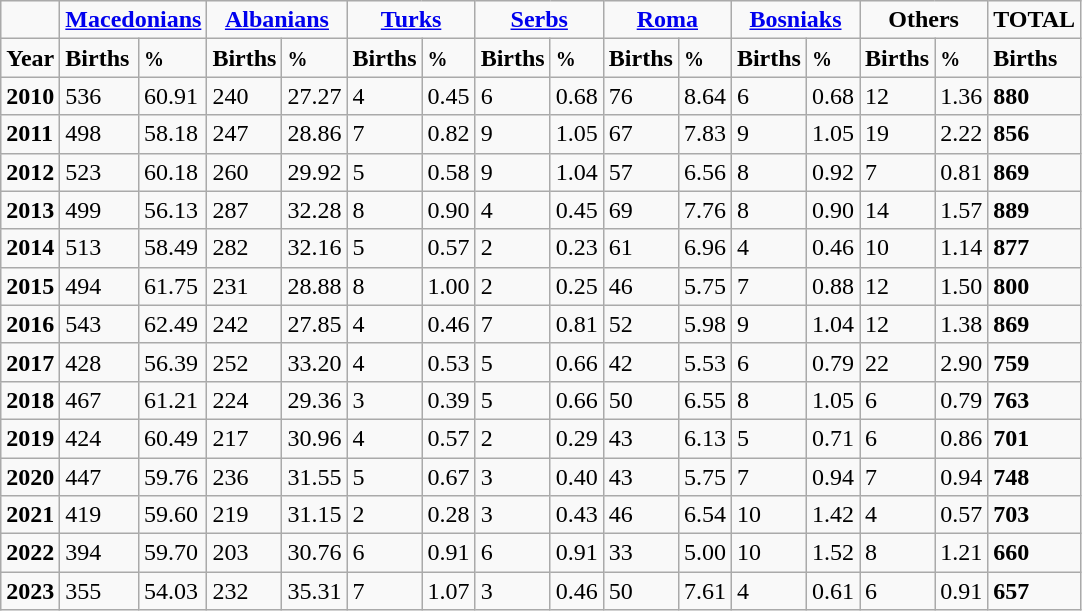<table class="wikitable">
<tr>
<td></td>
<td colspan="2" align="center"><a href='#'><strong>Macedonians</strong></a></td>
<td colspan="2" align="center"><a href='#'><strong>Albanians</strong></a></td>
<td colspan="2" align="center"><a href='#'><strong>Turks</strong></a></td>
<td colspan="2" align="center"><a href='#'><strong>Serbs</strong></a></td>
<td colspan="2" align="center"><a href='#'><strong>Roma</strong></a></td>
<td colspan="2" align="center"><a href='#'><strong>Bosniaks</strong></a></td>
<td colspan="2" align="center"><strong>Others</strong></td>
<td align="center"><strong>TOTAL</strong></td>
</tr>
<tr>
<td><strong>Year</strong></td>
<td><strong>Births</strong></td>
<td><small><strong>%</strong></small></td>
<td><strong>Births</strong></td>
<td><small><strong>%</strong></small></td>
<td><strong>Births</strong></td>
<td><small><strong>%</strong></small></td>
<td><strong>Births</strong></td>
<td><small><strong>%</strong></small></td>
<td><strong>Births</strong></td>
<td><small><strong>%</strong></small></td>
<td><strong>Births</strong></td>
<td><small><strong>%</strong></small></td>
<td><strong>Births</strong></td>
<td><small><strong>%</strong></small></td>
<td><strong>Births</strong></td>
</tr>
<tr>
<td><strong>2010</strong></td>
<td>536</td>
<td>60.91</td>
<td>240</td>
<td>27.27</td>
<td>4</td>
<td>0.45</td>
<td>6</td>
<td>0.68</td>
<td>76</td>
<td>8.64</td>
<td>6</td>
<td>0.68</td>
<td>12</td>
<td>1.36</td>
<td><strong>880</strong></td>
</tr>
<tr>
<td><strong>2011</strong></td>
<td>498</td>
<td>58.18</td>
<td>247</td>
<td>28.86</td>
<td>7</td>
<td>0.82</td>
<td>9</td>
<td>1.05</td>
<td>67</td>
<td>7.83</td>
<td>9</td>
<td>1.05</td>
<td>19</td>
<td>2.22</td>
<td><strong>856</strong></td>
</tr>
<tr>
<td><strong>2012</strong></td>
<td>523</td>
<td>60.18</td>
<td>260</td>
<td>29.92</td>
<td>5</td>
<td>0.58</td>
<td>9</td>
<td>1.04</td>
<td>57</td>
<td>6.56</td>
<td>8</td>
<td>0.92</td>
<td>7</td>
<td>0.81</td>
<td><strong>869</strong></td>
</tr>
<tr>
<td><strong>2013</strong></td>
<td>499</td>
<td>56.13</td>
<td>287</td>
<td>32.28</td>
<td>8</td>
<td>0.90</td>
<td>4</td>
<td>0.45</td>
<td>69</td>
<td>7.76</td>
<td>8</td>
<td>0.90</td>
<td>14</td>
<td>1.57</td>
<td><strong>889</strong></td>
</tr>
<tr>
<td><strong>2014</strong></td>
<td>513</td>
<td>58.49</td>
<td>282</td>
<td>32.16</td>
<td>5</td>
<td>0.57</td>
<td>2</td>
<td>0.23</td>
<td>61</td>
<td>6.96</td>
<td>4</td>
<td>0.46</td>
<td>10</td>
<td>1.14</td>
<td><strong>877</strong></td>
</tr>
<tr>
<td><strong>2015</strong></td>
<td>494</td>
<td>61.75</td>
<td>231</td>
<td>28.88</td>
<td>8</td>
<td>1.00</td>
<td>2</td>
<td>0.25</td>
<td>46</td>
<td>5.75</td>
<td>7</td>
<td>0.88</td>
<td>12</td>
<td>1.50</td>
<td><strong>800</strong></td>
</tr>
<tr>
<td><strong>2016</strong></td>
<td>543</td>
<td>62.49</td>
<td>242</td>
<td>27.85</td>
<td>4</td>
<td>0.46</td>
<td>7</td>
<td>0.81</td>
<td>52</td>
<td>5.98</td>
<td>9</td>
<td>1.04</td>
<td>12</td>
<td>1.38</td>
<td><strong>869</strong></td>
</tr>
<tr>
<td><strong>2017</strong></td>
<td>428</td>
<td>56.39</td>
<td>252</td>
<td>33.20</td>
<td>4</td>
<td>0.53</td>
<td>5</td>
<td>0.66</td>
<td>42</td>
<td>5.53</td>
<td>6</td>
<td>0.79</td>
<td>22</td>
<td>2.90</td>
<td><strong>759</strong></td>
</tr>
<tr>
<td><strong>2018</strong></td>
<td>467</td>
<td>61.21</td>
<td>224</td>
<td>29.36</td>
<td>3</td>
<td>0.39</td>
<td>5</td>
<td>0.66</td>
<td>50</td>
<td>6.55</td>
<td>8</td>
<td>1.05</td>
<td>6</td>
<td>0.79</td>
<td><strong>763</strong></td>
</tr>
<tr>
<td><strong>2019</strong></td>
<td>424</td>
<td>60.49</td>
<td>217</td>
<td>30.96</td>
<td>4</td>
<td>0.57</td>
<td>2</td>
<td>0.29</td>
<td>43</td>
<td>6.13</td>
<td>5</td>
<td>0.71</td>
<td>6</td>
<td>0.86</td>
<td><strong>701</strong></td>
</tr>
<tr>
<td><strong>2020</strong></td>
<td>447</td>
<td>59.76</td>
<td>236</td>
<td>31.55</td>
<td>5</td>
<td>0.67</td>
<td>3</td>
<td>0.40</td>
<td>43</td>
<td>5.75</td>
<td>7</td>
<td>0.94</td>
<td>7</td>
<td>0.94</td>
<td><strong>748</strong></td>
</tr>
<tr>
<td><strong>2021</strong></td>
<td>419</td>
<td>59.60</td>
<td>219</td>
<td>31.15</td>
<td>2</td>
<td>0.28</td>
<td>3</td>
<td>0.43</td>
<td>46</td>
<td>6.54</td>
<td>10</td>
<td>1.42</td>
<td>4</td>
<td>0.57</td>
<td><strong>703</strong></td>
</tr>
<tr>
<td><strong>2022</strong></td>
<td>394</td>
<td>59.70</td>
<td>203</td>
<td>30.76</td>
<td>6</td>
<td>0.91</td>
<td>6</td>
<td>0.91</td>
<td>33</td>
<td>5.00</td>
<td>10</td>
<td>1.52</td>
<td>8</td>
<td>1.21</td>
<td><strong>660</strong></td>
</tr>
<tr>
<td><strong>2023</strong></td>
<td>355</td>
<td>54.03</td>
<td>232</td>
<td>35.31</td>
<td>7</td>
<td>1.07</td>
<td>3</td>
<td>0.46</td>
<td>50</td>
<td>7.61</td>
<td>4</td>
<td>0.61</td>
<td>6</td>
<td>0.91</td>
<td><strong>657</strong></td>
</tr>
</table>
